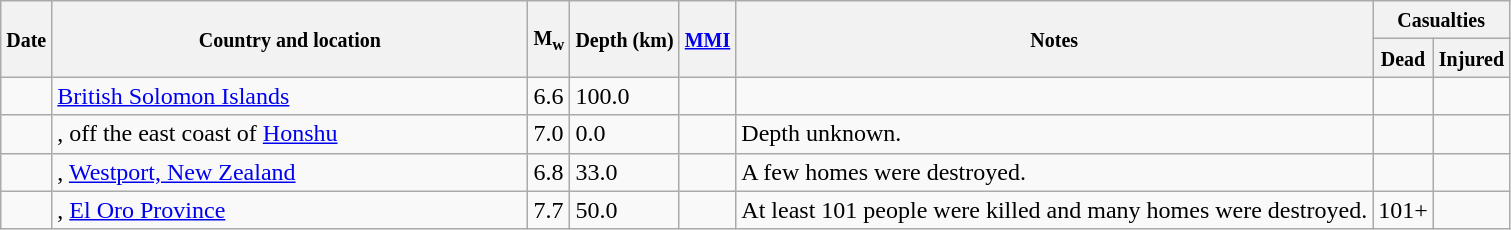<table class="wikitable sortable sort-under" style="border:1px black; margin-left:1em;">
<tr>
<th rowspan="2"><small>Date</small></th>
<th rowspan="2" style="width: 310px"><small>Country and location</small></th>
<th rowspan="2"><small>M<sub>w</sub></small></th>
<th rowspan="2"><small>Depth (km)</small></th>
<th rowspan="2"><small><a href='#'>MMI</a></small></th>
<th rowspan="2" class="unsortable"><small>Notes</small></th>
<th colspan="2"><small>Casualties</small></th>
</tr>
<tr>
<th><small>Dead</small></th>
<th><small>Injured</small></th>
</tr>
<tr>
<td></td>
<td> <a href='#'>British Solomon Islands</a></td>
<td>6.6</td>
<td>100.0</td>
<td></td>
<td></td>
<td></td>
<td></td>
</tr>
<tr>
<td></td>
<td>, off the east coast of <a href='#'>Honshu</a></td>
<td>7.0</td>
<td>0.0</td>
<td></td>
<td>Depth unknown.</td>
<td></td>
<td></td>
</tr>
<tr>
<td></td>
<td>, <a href='#'>Westport, New Zealand</a></td>
<td>6.8</td>
<td>33.0</td>
<td></td>
<td>A few homes were destroyed.</td>
<td></td>
<td></td>
</tr>
<tr>
<td></td>
<td>, <a href='#'>El Oro Province</a></td>
<td>7.7</td>
<td>50.0</td>
<td></td>
<td>At least 101 people were killed and many homes were destroyed.</td>
<td>101+</td>
<td></td>
</tr>
</table>
